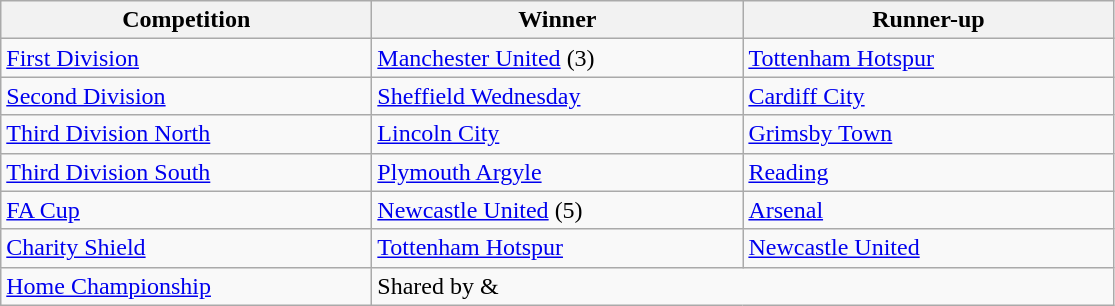<table class="wikitable">
<tr>
<th style="width:15em">Competition</th>
<th style="width:15em">Winner</th>
<th style="width:15em">Runner-up</th>
</tr>
<tr>
<td><a href='#'>First Division</a></td>
<td><a href='#'>Manchester United</a> (3)</td>
<td><a href='#'>Tottenham Hotspur</a></td>
</tr>
<tr>
<td><a href='#'>Second Division</a></td>
<td><a href='#'>Sheffield Wednesday</a></td>
<td><a href='#'>Cardiff City</a></td>
</tr>
<tr>
<td><a href='#'>Third Division North</a></td>
<td><a href='#'>Lincoln City</a></td>
<td><a href='#'>Grimsby Town</a></td>
</tr>
<tr>
<td><a href='#'>Third Division South</a></td>
<td><a href='#'>Plymouth Argyle</a></td>
<td><a href='#'>Reading</a></td>
</tr>
<tr>
<td><a href='#'>FA Cup</a></td>
<td><a href='#'>Newcastle United</a> (5)</td>
<td><a href='#'>Arsenal</a></td>
</tr>
<tr>
<td><a href='#'>Charity Shield</a></td>
<td><a href='#'>Tottenham Hotspur</a></td>
<td><a href='#'>Newcastle United</a></td>
</tr>
<tr>
<td><a href='#'>Home Championship</a></td>
<td colspan=2>Shared by  & </td>
</tr>
</table>
